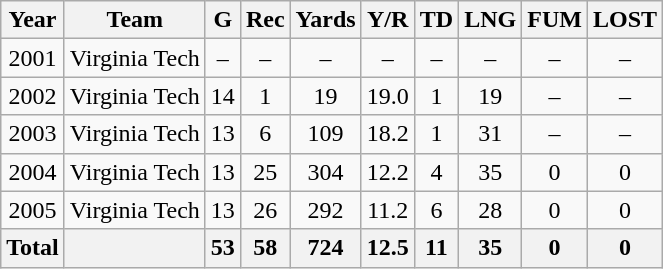<table class="wikitable sortable" style="text-align:center">
<tr>
<th>Year</th>
<th>Team</th>
<th>G</th>
<th>Rec</th>
<th>Yards</th>
<th>Y/R</th>
<th>TD</th>
<th>LNG</th>
<th>FUM</th>
<th>LOST</th>
</tr>
<tr>
<td>2001</td>
<td>Virginia Tech</td>
<td>–</td>
<td>–</td>
<td>–</td>
<td>–</td>
<td>–</td>
<td>–</td>
<td>–</td>
<td>–</td>
</tr>
<tr>
<td>2002</td>
<td>Virginia Tech</td>
<td>14</td>
<td>1</td>
<td>19</td>
<td>19.0</td>
<td>1</td>
<td>19</td>
<td>–</td>
<td>–</td>
</tr>
<tr>
<td>2003</td>
<td>Virginia Tech</td>
<td>13</td>
<td>6</td>
<td>109</td>
<td>18.2</td>
<td>1</td>
<td>31</td>
<td>–</td>
<td>–</td>
</tr>
<tr>
<td>2004</td>
<td>Virginia Tech</td>
<td>13</td>
<td>25</td>
<td>304</td>
<td>12.2</td>
<td>4</td>
<td>35</td>
<td>0</td>
<td>0</td>
</tr>
<tr>
<td>2005</td>
<td>Virginia Tech</td>
<td>13</td>
<td>26</td>
<td>292</td>
<td>11.2</td>
<td>6</td>
<td>28</td>
<td>0</td>
<td>0</td>
</tr>
<tr>
<th>Total</th>
<th></th>
<th>53</th>
<th>58</th>
<th>724</th>
<th>12.5</th>
<th>11</th>
<th>35</th>
<th>0</th>
<th>0</th>
</tr>
</table>
